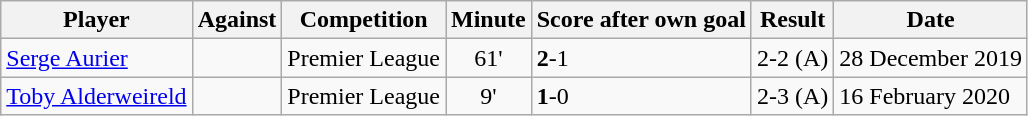<table class="wikitable sortable">
<tr>
<th>Player</th>
<th>Against</th>
<th>Competition</th>
<th>Minute</th>
<th style="text-align:center">Score after own goal</th>
<th style="text-align:center">Result</th>
<th>Date</th>
</tr>
<tr>
<td> <a href='#'>Serge Aurier</a></td>
<td></td>
<td>Premier League</td>
<td style="text-align:center">61'</td>
<td><strong>2</strong>-1</td>
<td>2-2 (A)</td>
<td>28 December 2019</td>
</tr>
<tr>
<td> <a href='#'>Toby Alderweireld</a></td>
<td></td>
<td>Premier League</td>
<td style="text-align:center">9'</td>
<td><strong>1</strong>-0</td>
<td>2-3 (A)</td>
<td>16 February 2020</td>
</tr>
</table>
